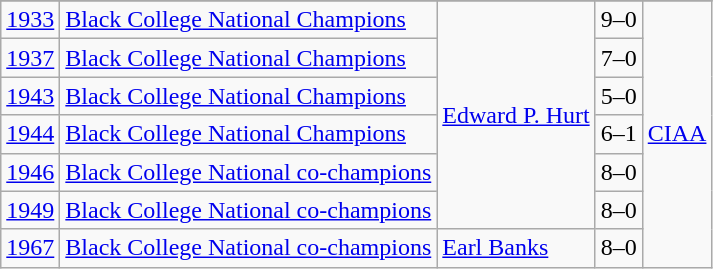<table class="wikitable">
<tr>
</tr>
<tr>
<td><a href='#'>1933</a></td>
<td><a href='#'>Black College National Champions</a></td>
<td rowspan="6"><a href='#'>Edward P. Hurt</a></td>
<td>9–0</td>
<td rowspan="7"><a href='#'>CIAA</a></td>
</tr>
<tr>
<td><a href='#'>1937</a></td>
<td><a href='#'>Black College National Champions</a></td>
<td>7–0</td>
</tr>
<tr>
<td><a href='#'>1943</a></td>
<td><a href='#'>Black College National Champions</a></td>
<td>5–0</td>
</tr>
<tr>
<td><a href='#'>1944</a></td>
<td><a href='#'>Black College National Champions</a></td>
<td>6–1</td>
</tr>
<tr>
<td><a href='#'>1946</a></td>
<td><a href='#'>Black College National co-champions</a></td>
<td>8–0</td>
</tr>
<tr>
<td><a href='#'>1949</a></td>
<td><a href='#'>Black College National co-champions</a></td>
<td>8–0</td>
</tr>
<tr>
<td><a href='#'>1967</a></td>
<td><a href='#'>Black College National co-champions</a></td>
<td><a href='#'>Earl Banks</a></td>
<td>8–0</td>
</tr>
</table>
